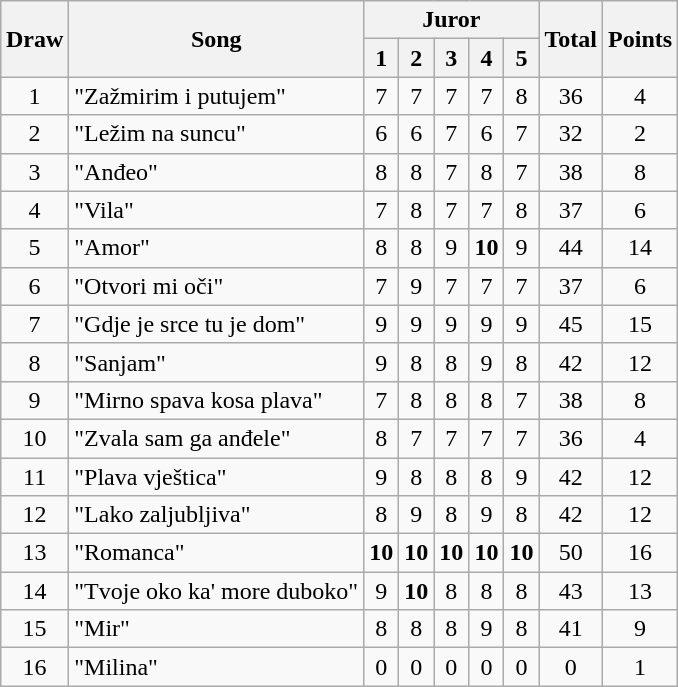<table class="wikitable collapsible" style="margin: 1em auto 1em auto; text-align:center;">
<tr>
<th rowspan="2">Draw</th>
<th rowspan="2">Song</th>
<th colspan="5">Juror</th>
<th rowspan="2">Total</th>
<th rowspan="2">Points</th>
</tr>
<tr>
<th>1</th>
<th>2</th>
<th>3</th>
<th>4</th>
<th>5</th>
</tr>
<tr>
<td>1</td>
<td align="left">"Zažmirim i putujem"</td>
<td>7</td>
<td>7</td>
<td>7</td>
<td>7</td>
<td>8</td>
<td>36</td>
<td>4</td>
</tr>
<tr>
<td>2</td>
<td align="left">"Ležim na suncu"</td>
<td>6</td>
<td>6</td>
<td>7</td>
<td>6</td>
<td>7</td>
<td>32</td>
<td>2</td>
</tr>
<tr>
<td>3</td>
<td align="left">"Anđeo"</td>
<td>8</td>
<td>8</td>
<td>7</td>
<td>8</td>
<td>7</td>
<td>38</td>
<td>8</td>
</tr>
<tr>
<td>4</td>
<td align="left">"Vila"</td>
<td>7</td>
<td>8</td>
<td>7</td>
<td>7</td>
<td>8</td>
<td>37</td>
<td>6</td>
</tr>
<tr>
<td>5</td>
<td align="left">"Amor"</td>
<td>8</td>
<td>8</td>
<td>9</td>
<td><strong>10</strong></td>
<td>9</td>
<td>44</td>
<td>14</td>
</tr>
<tr>
<td>6</td>
<td align="left">"Otvori mi oči"</td>
<td>7</td>
<td>9</td>
<td>7</td>
<td>7</td>
<td>7</td>
<td>37</td>
<td>6</td>
</tr>
<tr>
<td>7</td>
<td align="left">"Gdje je srce tu je dom"</td>
<td>9</td>
<td>9</td>
<td>9</td>
<td>9</td>
<td>9</td>
<td>45</td>
<td>15</td>
</tr>
<tr>
<td>8</td>
<td align="left">"Sanjam"</td>
<td>9</td>
<td>8</td>
<td>8</td>
<td>9</td>
<td>8</td>
<td>42</td>
<td>12</td>
</tr>
<tr>
<td>9</td>
<td align="left">"Mirno spava kosa plava"</td>
<td>7</td>
<td>8</td>
<td>8</td>
<td>8</td>
<td>7</td>
<td>38</td>
<td>8</td>
</tr>
<tr>
<td>10</td>
<td align="left">"Zvala sam ga anđele"</td>
<td>8</td>
<td>7</td>
<td>7</td>
<td>7</td>
<td>7</td>
<td>36</td>
<td>4</td>
</tr>
<tr>
<td>11</td>
<td align="left">"Plava vještica"</td>
<td>9</td>
<td>8</td>
<td>8</td>
<td>8</td>
<td>9</td>
<td>42</td>
<td>12</td>
</tr>
<tr>
<td>12</td>
<td align="left">"Lako zaljubljiva"</td>
<td>8</td>
<td>9</td>
<td>8</td>
<td>9</td>
<td>8</td>
<td>42</td>
<td>12</td>
</tr>
<tr>
<td>13</td>
<td align="left">"Romanca"</td>
<td><strong>10</strong></td>
<td><strong>10</strong></td>
<td><strong>10</strong></td>
<td><strong>10</strong></td>
<td><strong>10</strong></td>
<td>50</td>
<td>16</td>
</tr>
<tr>
<td>14</td>
<td align="left">"Tvoje oko ka' more duboko"</td>
<td>9</td>
<td><strong>10</strong></td>
<td>8</td>
<td>8</td>
<td>8</td>
<td>43</td>
<td>13</td>
</tr>
<tr>
<td>15</td>
<td align="left">"Mir"</td>
<td>8</td>
<td>8</td>
<td>8</td>
<td>9</td>
<td>8</td>
<td>41</td>
<td>9</td>
</tr>
<tr>
<td>16</td>
<td align="left">"Milina"</td>
<td>0</td>
<td>0</td>
<td>0</td>
<td>0</td>
<td>0</td>
<td>0</td>
<td>1</td>
</tr>
</table>
